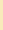<table class="toccolours" style="float:right; margin:0 0 1em 1em;">
<tr>
<td style="background:#f8eaba; text-align:center;"><br><div></div></td>
</tr>
<tr>
<td><br></td>
</tr>
<tr>
<td><br></td>
</tr>
<tr>
</tr>
</table>
